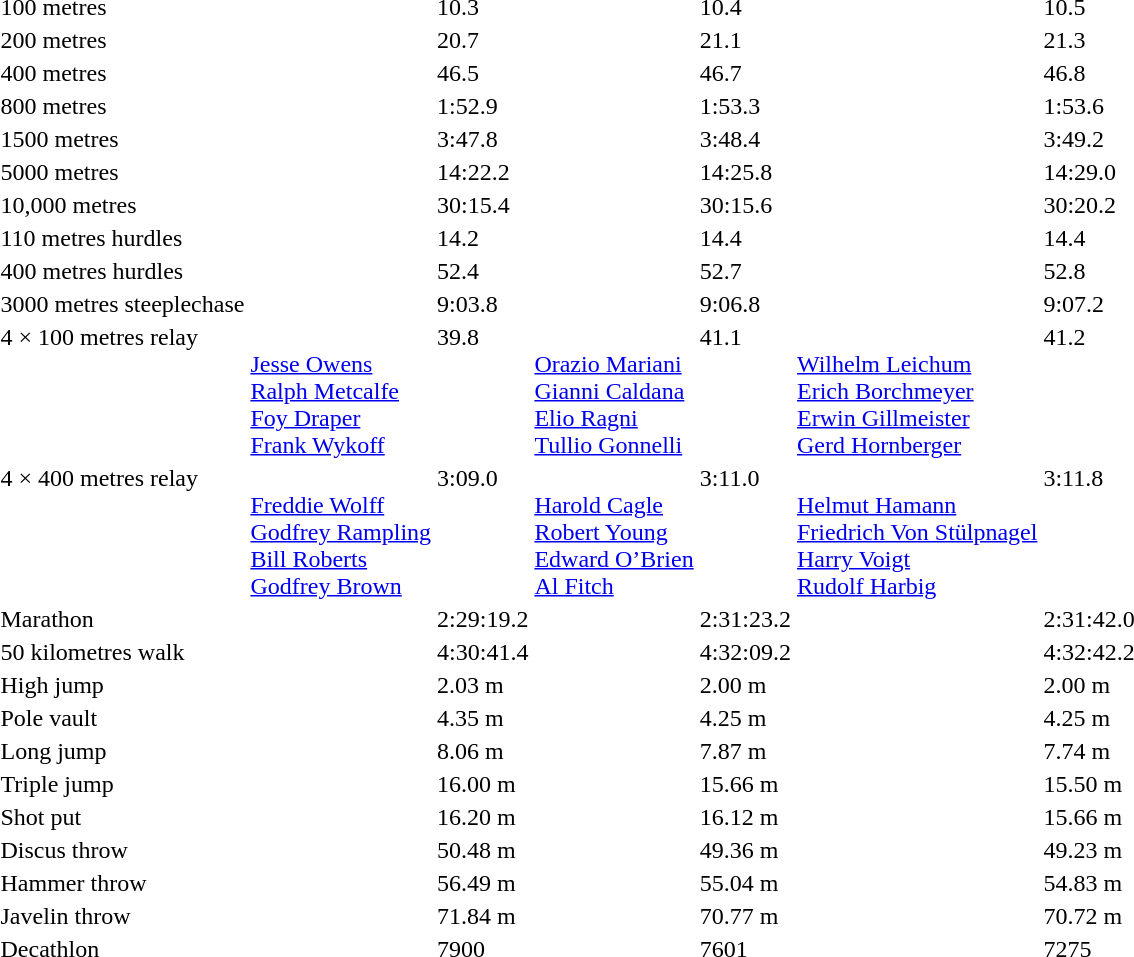<table>
<tr>
<td>100 metres<br></td>
<td></td>
<td>10.3</td>
<td></td>
<td>10.4</td>
<td></td>
<td>10.5</td>
</tr>
<tr>
<td>200 metres<br></td>
<td></td>
<td>20.7</td>
<td></td>
<td>21.1</td>
<td></td>
<td>21.3</td>
</tr>
<tr>
<td>400 metres<br></td>
<td></td>
<td>46.5</td>
<td></td>
<td>46.7</td>
<td></td>
<td>46.8</td>
</tr>
<tr>
<td>800 metres<br></td>
<td></td>
<td>1:52.9</td>
<td></td>
<td>1:53.3</td>
<td></td>
<td>1:53.6</td>
</tr>
<tr>
<td>1500 metres<br></td>
<td></td>
<td>3:47.8</td>
<td></td>
<td>3:48.4</td>
<td></td>
<td>3:49.2</td>
</tr>
<tr>
<td>5000 metres<br></td>
<td></td>
<td>14:22.2</td>
<td></td>
<td>14:25.8</td>
<td></td>
<td>14:29.0</td>
</tr>
<tr>
<td>10,000 metres<br></td>
<td></td>
<td>30:15.4</td>
<td></td>
<td>30:15.6</td>
<td></td>
<td>30:20.2</td>
</tr>
<tr>
<td>110 metres hurdles<br></td>
<td></td>
<td>14.2</td>
<td></td>
<td>14.4</td>
<td></td>
<td>14.4</td>
</tr>
<tr>
<td>400 metres hurdles<br></td>
<td></td>
<td>52.4</td>
<td></td>
<td>52.7</td>
<td></td>
<td>52.8</td>
</tr>
<tr>
<td>3000 metres steeplechase<br></td>
<td></td>
<td>9:03.8</td>
<td></td>
<td>9:06.8</td>
<td></td>
<td>9:07.2</td>
</tr>
<tr valign="top">
<td>4 × 100 metres relay<br></td>
<td><br><a href='#'>Jesse Owens</a><br><a href='#'>Ralph Metcalfe</a><br><a href='#'>Foy Draper</a><br><a href='#'>Frank Wykoff</a></td>
<td>39.8</td>
<td><br><a href='#'>Orazio Mariani</a><br><a href='#'>Gianni Caldana</a><br><a href='#'>Elio Ragni</a><br><a href='#'>Tullio Gonnelli</a></td>
<td>41.1</td>
<td><br><a href='#'>Wilhelm Leichum</a><br><a href='#'>Erich Borchmeyer</a><br><a href='#'>Erwin Gillmeister</a><br><a href='#'>Gerd Hornberger</a></td>
<td>41.2</td>
</tr>
<tr valign="top">
<td>4 × 400 metres relay<br></td>
<td><br><a href='#'>Freddie Wolff</a><br><a href='#'>Godfrey Rampling</a><br><a href='#'>Bill Roberts</a><br><a href='#'>Godfrey Brown</a></td>
<td>3:09.0</td>
<td><br><a href='#'>Harold Cagle</a><br><a href='#'>Robert Young</a><br><a href='#'>Edward O’Brien</a><br><a href='#'>Al Fitch</a></td>
<td>3:11.0</td>
<td><br><a href='#'>Helmut Hamann</a><br><a href='#'>Friedrich Von Stülpnagel</a><br><a href='#'>Harry Voigt</a><br><a href='#'>Rudolf Harbig</a></td>
<td>3:11.8</td>
</tr>
<tr>
<td>Marathon<br></td>
<td></td>
<td>2:29:19.2</td>
<td></td>
<td>2:31:23.2</td>
<td></td>
<td>2:31:42.0</td>
</tr>
<tr>
<td>50 kilometres walk<br></td>
<td></td>
<td>4:30:41.4</td>
<td></td>
<td>4:32:09.2</td>
<td></td>
<td>4:32:42.2</td>
</tr>
<tr>
<td>High jump<br></td>
<td></td>
<td>2.03 m</td>
<td></td>
<td>2.00 m</td>
<td></td>
<td>2.00 m</td>
</tr>
<tr>
<td>Pole vault<br></td>
<td></td>
<td>4.35 m</td>
<td></td>
<td>4.25 m</td>
<td></td>
<td>4.25 m</td>
</tr>
<tr>
<td>Long jump<br></td>
<td></td>
<td>8.06 m</td>
<td></td>
<td>7.87 m</td>
<td></td>
<td>7.74 m</td>
</tr>
<tr>
<td>Triple jump<br></td>
<td></td>
<td>16.00 m</td>
<td></td>
<td>15.66 m</td>
<td></td>
<td>15.50 m</td>
</tr>
<tr>
<td>Shot put<br></td>
<td></td>
<td>16.20 m</td>
<td></td>
<td>16.12 m</td>
<td></td>
<td>15.66 m</td>
</tr>
<tr>
<td>Discus throw<br></td>
<td></td>
<td>50.48 m</td>
<td></td>
<td>49.36 m</td>
<td></td>
<td>49.23 m</td>
</tr>
<tr>
<td>Hammer throw<br></td>
<td></td>
<td>56.49 m</td>
<td></td>
<td>55.04 m</td>
<td></td>
<td>54.83 m</td>
</tr>
<tr>
<td>Javelin throw<br></td>
<td></td>
<td>71.84 m</td>
<td></td>
<td>70.77 m</td>
<td></td>
<td>70.72 m</td>
</tr>
<tr>
<td>Decathlon<br></td>
<td></td>
<td>7900</td>
<td></td>
<td>7601</td>
<td></td>
<td>7275</td>
</tr>
</table>
